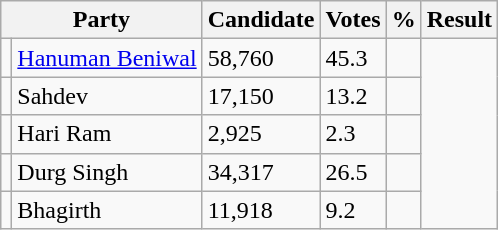<table class="wikitable">
<tr>
<th colspan=2>Party</th>
<th>Candidate</th>
<th>Votes</th>
<th>%</th>
<th>Result</th>
</tr>
<tr>
<td></td>
<td><a href='#'>Hanuman Beniwal</a></td>
<td>58,760</td>
<td>45.3</td>
<td></td>
</tr>
<tr>
<td></td>
<td>Sahdev</td>
<td>17,150</td>
<td>13.2</td>
<td></td>
</tr>
<tr>
<td></td>
<td>Hari Ram</td>
<td>2,925</td>
<td>2.3</td>
<td></td>
</tr>
<tr>
<td></td>
<td>Durg Singh</td>
<td>34,317</td>
<td>26.5</td>
<td></td>
</tr>
<tr>
<td></td>
<td>Bhagirth</td>
<td>11,918</td>
<td>9.2</td>
<td></td>
</tr>
</table>
